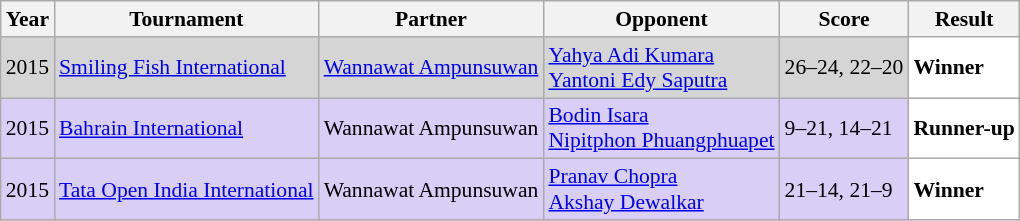<table class="sortable wikitable" style="font-size: 90%;">
<tr>
<th>Year</th>
<th>Tournament</th>
<th>Partner</th>
<th>Opponent</th>
<th>Score</th>
<th>Result</th>
</tr>
<tr style="background:#D5D5D5">
<td align="center">2015</td>
<td align="left"><a href='#'>Smiling Fish International</a></td>
<td align="left"> <a href='#'>Wannawat Ampunsuwan</a></td>
<td align="left"> <a href='#'>Yahya Adi Kumara</a><br> <a href='#'>Yantoni Edy Saputra</a></td>
<td align="left">26–24, 22–20</td>
<td style="text-align:left; background:white"> <strong>Winner</strong></td>
</tr>
<tr style="background:#D8CEF6">
<td align="center">2015</td>
<td align="left"><a href='#'>Bahrain International</a></td>
<td align="left"> Wannawat Ampunsuwan</td>
<td align="left"> <a href='#'>Bodin Isara</a><br> <a href='#'>Nipitphon Phuangphuapet</a></td>
<td align="left">9–21, 14–21</td>
<td style="text-align:left; background:white"> <strong>Runner-up</strong></td>
</tr>
<tr style="background:#D8CEF6">
<td align="center">2015</td>
<td align="left"><a href='#'>Tata Open India International</a></td>
<td align="left"> Wannawat Ampunsuwan</td>
<td align="left"> <a href='#'>Pranav Chopra</a><br> <a href='#'>Akshay Dewalkar</a></td>
<td align="left">21–14, 21–9</td>
<td style="text-align:left; background:white"> <strong>Winner</strong></td>
</tr>
</table>
